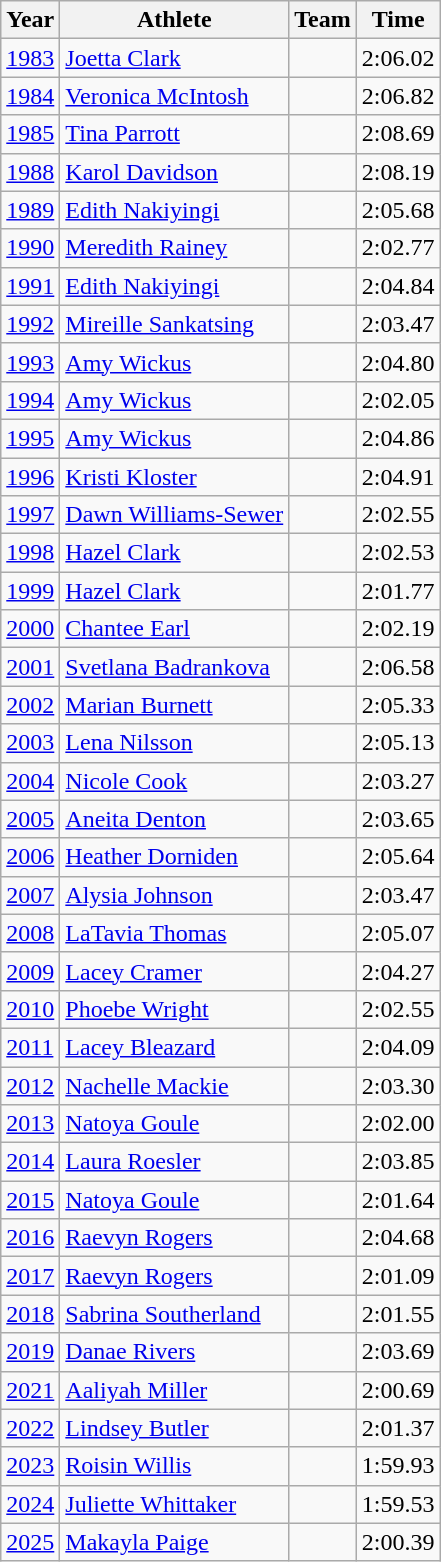<table class="wikitable sortable">
<tr>
<th>Year</th>
<th>Athlete</th>
<th>Team</th>
<th>Time</th>
</tr>
<tr>
<td><a href='#'>1983</a></td>
<td><a href='#'>Joetta Clark</a></td>
<td></td>
<td>2:06.02 </td>
</tr>
<tr>
<td><a href='#'>1984</a></td>
<td><a href='#'>Veronica McIntosh</a></td>
<td></td>
<td>2:06.82</td>
</tr>
<tr>
<td><a href='#'>1985</a></td>
<td><a href='#'>Tina Parrott</a></td>
<td></td>
<td>2:08.69</td>
</tr>
<tr>
<td><a href='#'>1988</a></td>
<td><a href='#'>Karol Davidson</a></td>
<td></td>
<td>2:08.19</td>
</tr>
<tr>
<td><a href='#'>1989</a></td>
<td><a href='#'>Edith Nakiyingi</a></td>
<td></td>
<td>2:05.68</td>
</tr>
<tr>
<td><a href='#'>1990</a></td>
<td><a href='#'>Meredith Rainey</a></td>
<td></td>
<td>2:02.77</td>
</tr>
<tr>
<td><a href='#'>1991</a></td>
<td><a href='#'>Edith Nakiyingi</a></td>
<td></td>
<td>2:04.84</td>
</tr>
<tr>
<td><a href='#'>1992</a></td>
<td><a href='#'>Mireille Sankatsing</a></td>
<td></td>
<td>2:03.47</td>
</tr>
<tr>
<td><a href='#'>1993</a></td>
<td><a href='#'>Amy Wickus</a></td>
<td></td>
<td>2:04.80</td>
</tr>
<tr>
<td><a href='#'>1994</a></td>
<td><a href='#'>Amy Wickus</a></td>
<td></td>
<td>2:02.05</td>
</tr>
<tr>
<td><a href='#'>1995</a></td>
<td><a href='#'>Amy Wickus</a></td>
<td></td>
<td>2:04.86</td>
</tr>
<tr>
<td><a href='#'>1996</a></td>
<td><a href='#'>Kristi Kloster</a></td>
<td></td>
<td>2:04.91</td>
</tr>
<tr>
<td><a href='#'>1997</a></td>
<td><a href='#'>Dawn Williams-Sewer</a></td>
<td></td>
<td>2:02.55</td>
</tr>
<tr>
<td><a href='#'>1998</a></td>
<td><a href='#'>Hazel Clark</a></td>
<td></td>
<td>2:02.53</td>
</tr>
<tr>
<td><a href='#'>1999</a></td>
<td><a href='#'>Hazel Clark</a></td>
<td></td>
<td>2:01.77</td>
</tr>
<tr>
<td><a href='#'>2000</a></td>
<td><a href='#'>Chantee Earl</a></td>
<td></td>
<td>2:02.19</td>
</tr>
<tr>
<td><a href='#'>2001</a></td>
<td><a href='#'>Svetlana Badrankova</a></td>
<td></td>
<td>2:06.58</td>
</tr>
<tr>
<td><a href='#'>2002</a></td>
<td><a href='#'>Marian Burnett</a></td>
<td></td>
<td>2:05.33</td>
</tr>
<tr>
<td><a href='#'>2003</a></td>
<td><a href='#'>Lena Nilsson</a></td>
<td></td>
<td>2:05.13</td>
</tr>
<tr>
<td><a href='#'>2004</a></td>
<td><a href='#'>Nicole Cook</a></td>
<td></td>
<td>2:03.27</td>
</tr>
<tr>
<td><a href='#'>2005</a></td>
<td><a href='#'>Aneita Denton</a></td>
<td></td>
<td>2:03.65</td>
</tr>
<tr>
<td><a href='#'>2006</a></td>
<td><a href='#'>Heather Dorniden</a></td>
<td></td>
<td>2:05.64</td>
</tr>
<tr>
<td><a href='#'>2007</a></td>
<td><a href='#'>Alysia Johnson</a></td>
<td></td>
<td>2:03.47</td>
</tr>
<tr>
<td><a href='#'>2008</a></td>
<td><a href='#'>LaTavia Thomas</a></td>
<td></td>
<td>2:05.07</td>
</tr>
<tr>
<td><a href='#'>2009</a></td>
<td><a href='#'>Lacey Cramer</a></td>
<td></td>
<td>2:04.27</td>
</tr>
<tr>
<td><a href='#'>2010</a></td>
<td><a href='#'>Phoebe Wright</a></td>
<td></td>
<td>2:02.55</td>
</tr>
<tr>
<td><a href='#'>2011</a></td>
<td><a href='#'>Lacey Bleazard</a></td>
<td></td>
<td>2:04.09</td>
</tr>
<tr>
<td><a href='#'>2012</a></td>
<td><a href='#'>Nachelle Mackie</a></td>
<td></td>
<td>2:03.30</td>
</tr>
<tr>
<td><a href='#'>2013</a></td>
<td><a href='#'>Natoya Goule</a></td>
<td></td>
<td>2:02.00</td>
</tr>
<tr>
<td><a href='#'>2014</a></td>
<td><a href='#'>Laura Roesler</a></td>
<td></td>
<td>2:03.85 </td>
</tr>
<tr>
<td><a href='#'>2015</a></td>
<td><a href='#'>Natoya Goule</a></td>
<td></td>
<td>2:01.64</td>
</tr>
<tr>
<td><a href='#'>2016</a></td>
<td><a href='#'>Raevyn Rogers</a></td>
<td></td>
<td>2:04.68</td>
</tr>
<tr>
<td><a href='#'>2017</a></td>
<td><a href='#'>Raevyn Rogers</a></td>
<td></td>
<td>2:01.09</td>
</tr>
<tr>
<td><a href='#'>2018</a></td>
<td><a href='#'>Sabrina Southerland</a></td>
<td></td>
<td>2:01.55</td>
</tr>
<tr>
<td><a href='#'>2019</a></td>
<td><a href='#'>Danae Rivers</a></td>
<td></td>
<td>2:03.69</td>
</tr>
<tr>
<td><a href='#'>2021</a></td>
<td><a href='#'>Aaliyah Miller</a></td>
<td></td>
<td>2:00.69</td>
</tr>
<tr>
<td><a href='#'>2022</a></td>
<td><a href='#'>Lindsey Butler</a></td>
<td></td>
<td>2:01.37</td>
</tr>
<tr>
<td><a href='#'>2023</a></td>
<td><a href='#'>Roisin Willis</a></td>
<td></td>
<td>1:59.93 </td>
</tr>
<tr>
<td><a href='#'>2024</a></td>
<td><a href='#'>Juliette Whittaker</a></td>
<td></td>
<td>1:59.53</td>
</tr>
<tr>
<td><a href='#'>2025</a></td>
<td><a href='#'>Makayla Paige</a></td>
<td></td>
<td>2:00.39</td>
</tr>
</table>
